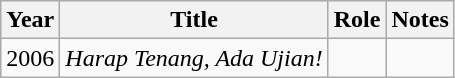<table class="wikitable">
<tr>
<th>Year</th>
<th>Title</th>
<th>Role</th>
<th>Notes</th>
</tr>
<tr>
<td>2006</td>
<td><em>Harap Tenang, Ada Ujian!</em></td>
<td></td>
<td></td>
</tr>
</table>
